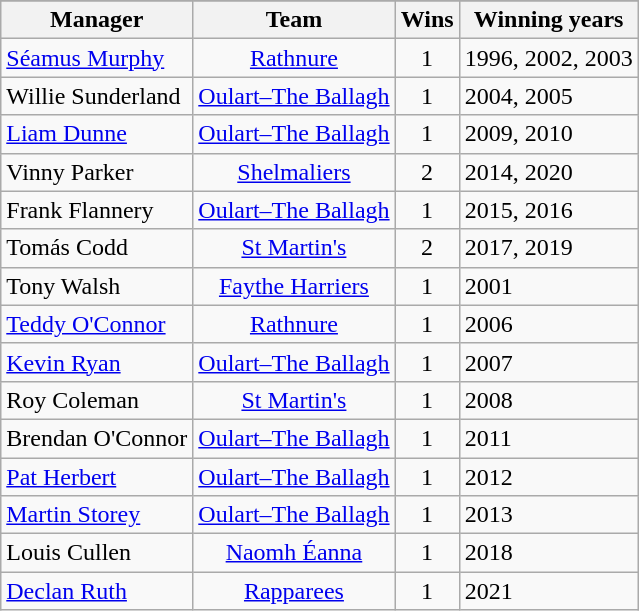<table class="wikitable">
<tr>
</tr>
<tr>
<th>Manager</th>
<th>Team</th>
<th>Wins</th>
<th>Winning years</th>
</tr>
<tr>
<td><a href='#'>Séamus Murphy</a></td>
<td style="text-align:center"><a href='#'>Rathnure</a></td>
<td style="text-align:center;">1</td>
<td>1996, 2002, 2003</td>
</tr>
<tr>
<td>Willie Sunderland</td>
<td style="text-align:center"><a href='#'>Oulart–The Ballagh</a></td>
<td style="text-align:center;">1</td>
<td>2004, 2005</td>
</tr>
<tr>
<td><a href='#'>Liam Dunne</a></td>
<td style="text-align:center"><a href='#'>Oulart–The Ballagh</a></td>
<td style="text-align:center;">1</td>
<td>2009, 2010</td>
</tr>
<tr>
<td>Vinny Parker</td>
<td style="text-align:center"><a href='#'>Shelmaliers</a></td>
<td style="text-align:center;">2</td>
<td>2014, 2020</td>
</tr>
<tr>
<td>Frank Flannery</td>
<td style="text-align:center"><a href='#'>Oulart–The Ballagh</a></td>
<td style="text-align:center;">1</td>
<td>2015, 2016</td>
</tr>
<tr>
<td>Tomás Codd</td>
<td style="text-align:center"><a href='#'>St Martin's</a></td>
<td style="text-align:center;">2</td>
<td>2017, 2019</td>
</tr>
<tr>
<td>Tony Walsh</td>
<td style="text-align:center"><a href='#'>Faythe Harriers</a></td>
<td style="text-align:center;">1</td>
<td>2001</td>
</tr>
<tr>
<td><a href='#'>Teddy O'Connor</a></td>
<td style="text-align:center"><a href='#'>Rathnure</a></td>
<td style="text-align:center;">1</td>
<td>2006</td>
</tr>
<tr>
<td><a href='#'>Kevin Ryan</a></td>
<td style="text-align:center"><a href='#'>Oulart–The Ballagh</a></td>
<td style="text-align:center;">1</td>
<td>2007</td>
</tr>
<tr>
<td>Roy Coleman</td>
<td style="text-align:center"><a href='#'>St Martin's</a></td>
<td style="text-align:center;">1</td>
<td>2008</td>
</tr>
<tr>
<td>Brendan O'Connor</td>
<td style="text-align:center"><a href='#'>Oulart–The Ballagh</a></td>
<td style="text-align:center;">1</td>
<td>2011</td>
</tr>
<tr>
<td><a href='#'>Pat Herbert</a></td>
<td style="text-align:center"><a href='#'>Oulart–The Ballagh</a></td>
<td style="text-align:center;">1</td>
<td>2012</td>
</tr>
<tr>
<td><a href='#'>Martin Storey</a></td>
<td style="text-align:center"><a href='#'>Oulart–The Ballagh</a></td>
<td style="text-align:center;">1</td>
<td>2013</td>
</tr>
<tr>
<td>Louis Cullen</td>
<td style="text-align:center"><a href='#'>Naomh Éanna</a></td>
<td style="text-align:center;">1</td>
<td>2018</td>
</tr>
<tr>
<td><a href='#'>Declan Ruth</a></td>
<td style="text-align:center"><a href='#'>Rapparees</a></td>
<td style="text-align:center;">1</td>
<td>2021</td>
</tr>
</table>
